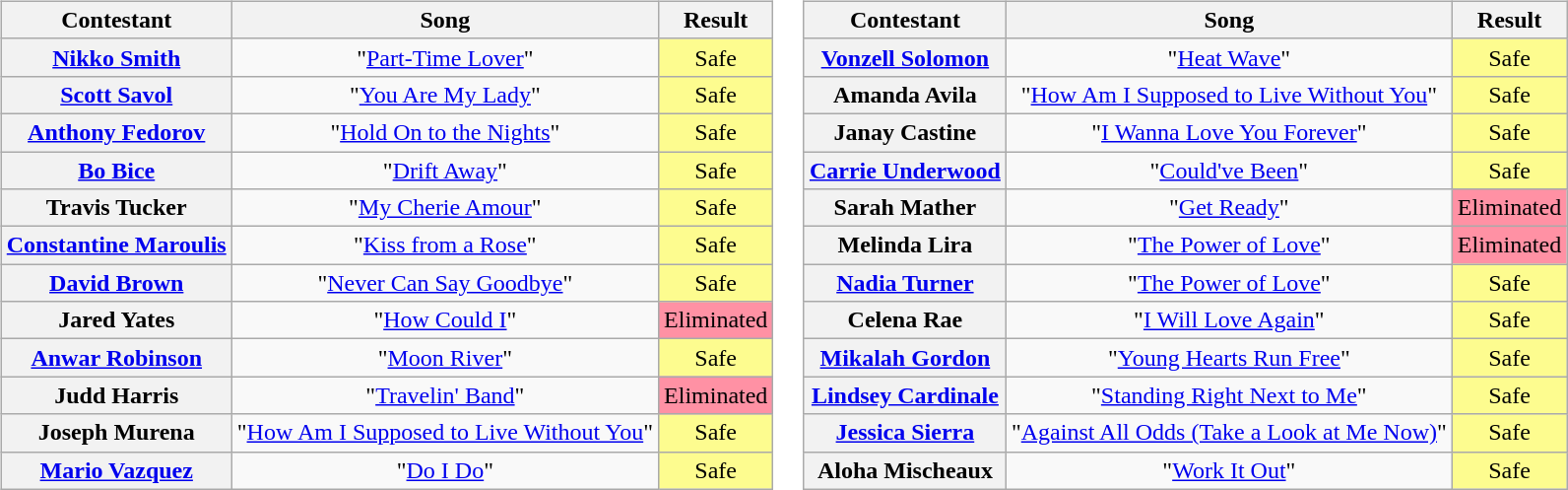<table>
<tr>
<td valign="top"><br><table class="wikitable" style="text-align:center;">
<tr>
<th scope="col">Contestant</th>
<th scope="col">Song</th>
<th scope="col">Result</th>
</tr>
<tr>
<th scope="row"><a href='#'>Nikko Smith</a></th>
<td>"<a href='#'>Part-Time Lover</a>"</td>
<td style="background:#fdfc8f;">Safe</td>
</tr>
<tr>
<th scope="row"><a href='#'>Scott Savol</a></th>
<td>"<a href='#'>You Are My Lady</a>"</td>
<td style="background:#fdfc8f;">Safe</td>
</tr>
<tr>
<th scope="row"><a href='#'>Anthony Fedorov</a></th>
<td>"<a href='#'>Hold On to the Nights</a>"</td>
<td style="background:#fdfc8f;">Safe</td>
</tr>
<tr>
<th scope="row"><a href='#'>Bo Bice</a></th>
<td>"<a href='#'>Drift Away</a>"</td>
<td style="background:#fdfc8f;">Safe</td>
</tr>
<tr>
<th scope="row">Travis Tucker</th>
<td>"<a href='#'>My Cherie Amour</a>"</td>
<td style="background:#fdfc8f;">Safe</td>
</tr>
<tr>
<th scope="row"><a href='#'>Constantine Maroulis</a></th>
<td>"<a href='#'>Kiss from a Rose</a>"</td>
<td style="background:#fdfc8f;">Safe</td>
</tr>
<tr>
<th scope="row"><a href='#'>David Brown</a></th>
<td>"<a href='#'>Never Can Say Goodbye</a>"</td>
<td style="background:#fdfc8f;">Safe</td>
</tr>
<tr>
<th scope="row">Jared Yates</th>
<td>"<a href='#'>How Could I</a>"</td>
<td bgcolor="FF91A4">Eliminated</td>
</tr>
<tr>
<th scope="row"><a href='#'>Anwar Robinson</a></th>
<td>"<a href='#'>Moon River</a>"</td>
<td style="background:#fdfc8f;">Safe</td>
</tr>
<tr>
<th scope="row">Judd Harris</th>
<td>"<a href='#'>Travelin' Band</a>"</td>
<td bgcolor="FF91A4">Eliminated</td>
</tr>
<tr>
<th scope="row">Joseph Murena</th>
<td>"<a href='#'>How Am I Supposed to Live Without You</a>"</td>
<td style="background:#fdfc8f;">Safe</td>
</tr>
<tr>
<th scope="row"><a href='#'>Mario Vazquez</a></th>
<td>"<a href='#'>Do I Do</a>"</td>
<td style="background:#fdfc8f;">Safe</td>
</tr>
</table>
</td>
<td valign="top"><br><table class="wikitable" style="text-align:center;">
<tr>
<th scope="col">Contestant</th>
<th scope="col">Song</th>
<th scope="col">Result</th>
</tr>
<tr>
<th scope="row"><a href='#'>Vonzell Solomon</a></th>
<td>"<a href='#'>Heat Wave</a>"</td>
<td style="background:#fdfc8f;">Safe</td>
</tr>
<tr>
<th scope="row">Amanda Avila</th>
<td>"<a href='#'>How Am I Supposed to Live Without You</a>"</td>
<td style="background:#fdfc8f;">Safe</td>
</tr>
<tr>
<th scope="row">Janay Castine</th>
<td>"<a href='#'>I Wanna Love You Forever</a>"</td>
<td style="background:#fdfc8f;">Safe</td>
</tr>
<tr>
<th scope="row"><a href='#'>Carrie Underwood</a></th>
<td>"<a href='#'>Could've Been</a>"</td>
<td style="background:#fdfc8f;">Safe</td>
</tr>
<tr>
<th scope="row">Sarah Mather</th>
<td>"<a href='#'>Get Ready</a>"</td>
<td bgcolor="FF91A4">Eliminated</td>
</tr>
<tr>
<th scope="row">Melinda Lira</th>
<td>"<a href='#'>The Power of Love</a>"</td>
<td bgcolor="FF91A4">Eliminated</td>
</tr>
<tr>
<th scope="row"><a href='#'>Nadia Turner</a></th>
<td>"<a href='#'>The Power of Love</a>"</td>
<td style="background:#fdfc8f;">Safe</td>
</tr>
<tr>
<th scope="row">Celena Rae</th>
<td>"<a href='#'>I Will Love Again</a>"</td>
<td style="background:#fdfc8f;">Safe</td>
</tr>
<tr>
<th scope="row"><a href='#'>Mikalah Gordon</a></th>
<td>"<a href='#'>Young Hearts Run Free</a>"</td>
<td style="background:#fdfc8f;">Safe</td>
</tr>
<tr>
<th scope="row"><a href='#'>Lindsey Cardinale</a></th>
<td>"<a href='#'>Standing Right Next to Me</a>"</td>
<td style="background:#fdfc8f;">Safe</td>
</tr>
<tr>
<th scope="row"><a href='#'>Jessica Sierra</a></th>
<td>"<a href='#'>Against All Odds (Take a Look at Me Now)</a>"</td>
<td style="background:#fdfc8f;">Safe</td>
</tr>
<tr>
<th scope="row">Aloha Mischeaux</th>
<td>"<a href='#'>Work It Out</a>"</td>
<td style="background:#fdfc8f;">Safe</td>
</tr>
</table>
</td>
</tr>
</table>
